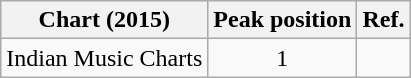<table class="wikitable plainrowheaders" style="text-align:center;">
<tr>
<th>Chart (2015)</th>
<th>Peak position</th>
<th>Ref.</th>
</tr>
<tr>
<td>Indian Music Charts</td>
<td>1</td>
<td></td>
</tr>
</table>
